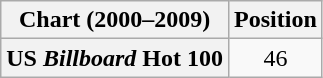<table class="wikitable plainrowheaders" style="text-align:center">
<tr>
<th>Chart (2000–2009)</th>
<th>Position</th>
</tr>
<tr>
<th scope="row">US <em>Billboard</em> Hot 100</th>
<td>46</td>
</tr>
</table>
